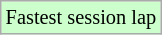<table class="wikitable sortable" style="font-size: 85%;">
<tr style="background:#ccffcc;">
<td>Fastest session lap</td>
</tr>
</table>
